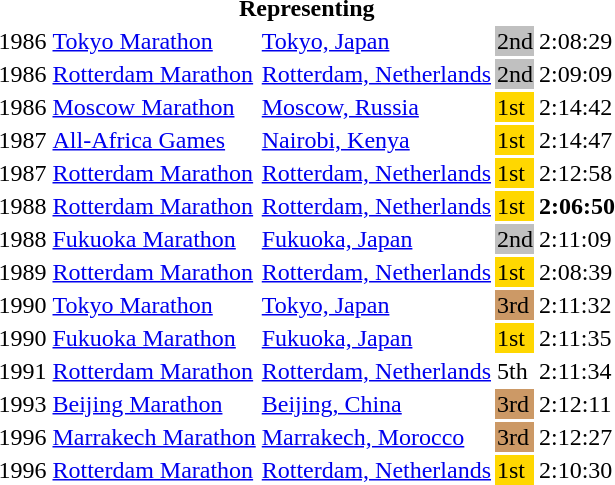<table>
<tr>
<th colspan="5">Representing </th>
</tr>
<tr>
<td>1986</td>
<td><a href='#'>Tokyo Marathon</a></td>
<td><a href='#'>Tokyo, Japan</a></td>
<td bgcolor="silver">2nd</td>
<td>2:08:29</td>
</tr>
<tr>
<td>1986</td>
<td><a href='#'>Rotterdam Marathon</a></td>
<td><a href='#'>Rotterdam, Netherlands</a></td>
<td bgcolor="silver">2nd</td>
<td>2:09:09</td>
</tr>
<tr>
<td>1986</td>
<td><a href='#'>Moscow Marathon</a></td>
<td><a href='#'>Moscow, Russia</a></td>
<td bgcolor="gold">1st</td>
<td>2:14:42</td>
</tr>
<tr>
<td>1987</td>
<td><a href='#'>All-Africa Games</a></td>
<td><a href='#'>Nairobi, Kenya</a></td>
<td bgcolor="gold">1st</td>
<td>2:14:47</td>
</tr>
<tr>
<td>1987</td>
<td><a href='#'>Rotterdam Marathon</a></td>
<td><a href='#'>Rotterdam, Netherlands</a></td>
<td bgcolor="gold">1st</td>
<td>2:12:58</td>
</tr>
<tr>
<td>1988</td>
<td><a href='#'>Rotterdam Marathon</a></td>
<td><a href='#'>Rotterdam, Netherlands</a></td>
<td bgcolor="gold">1st</td>
<td><strong>2:06:50</strong></td>
</tr>
<tr>
<td>1988</td>
<td><a href='#'>Fukuoka Marathon</a></td>
<td><a href='#'>Fukuoka, Japan</a></td>
<td bgcolor="silver">2nd</td>
<td>2:11:09</td>
</tr>
<tr>
<td>1989</td>
<td><a href='#'>Rotterdam Marathon</a></td>
<td><a href='#'>Rotterdam, Netherlands</a></td>
<td bgcolor="gold">1st</td>
<td>2:08:39</td>
</tr>
<tr>
<td>1990</td>
<td><a href='#'>Tokyo Marathon</a></td>
<td><a href='#'>Tokyo, Japan</a></td>
<td bgcolor="cc9966">3rd</td>
<td>2:11:32</td>
</tr>
<tr>
<td>1990</td>
<td><a href='#'>Fukuoka Marathon</a></td>
<td><a href='#'>Fukuoka, Japan</a></td>
<td bgcolor="gold">1st</td>
<td>2:11:35</td>
</tr>
<tr>
<td>1991</td>
<td><a href='#'>Rotterdam Marathon</a></td>
<td><a href='#'>Rotterdam, Netherlands</a></td>
<td>5th</td>
<td>2:11:34</td>
</tr>
<tr>
<td>1993</td>
<td><a href='#'>Beijing Marathon</a></td>
<td><a href='#'>Beijing, China</a></td>
<td bgcolor="cc9966">3rd</td>
<td>2:12:11</td>
</tr>
<tr>
<td>1996</td>
<td><a href='#'>Marrakech Marathon</a></td>
<td><a href='#'>Marrakech, Morocco</a></td>
<td bgcolor="cc9966">3rd</td>
<td>2:12:27</td>
</tr>
<tr>
<td>1996</td>
<td><a href='#'>Rotterdam Marathon</a></td>
<td><a href='#'>Rotterdam, Netherlands</a></td>
<td bgcolor="gold">1st</td>
<td>2:10:30</td>
</tr>
</table>
